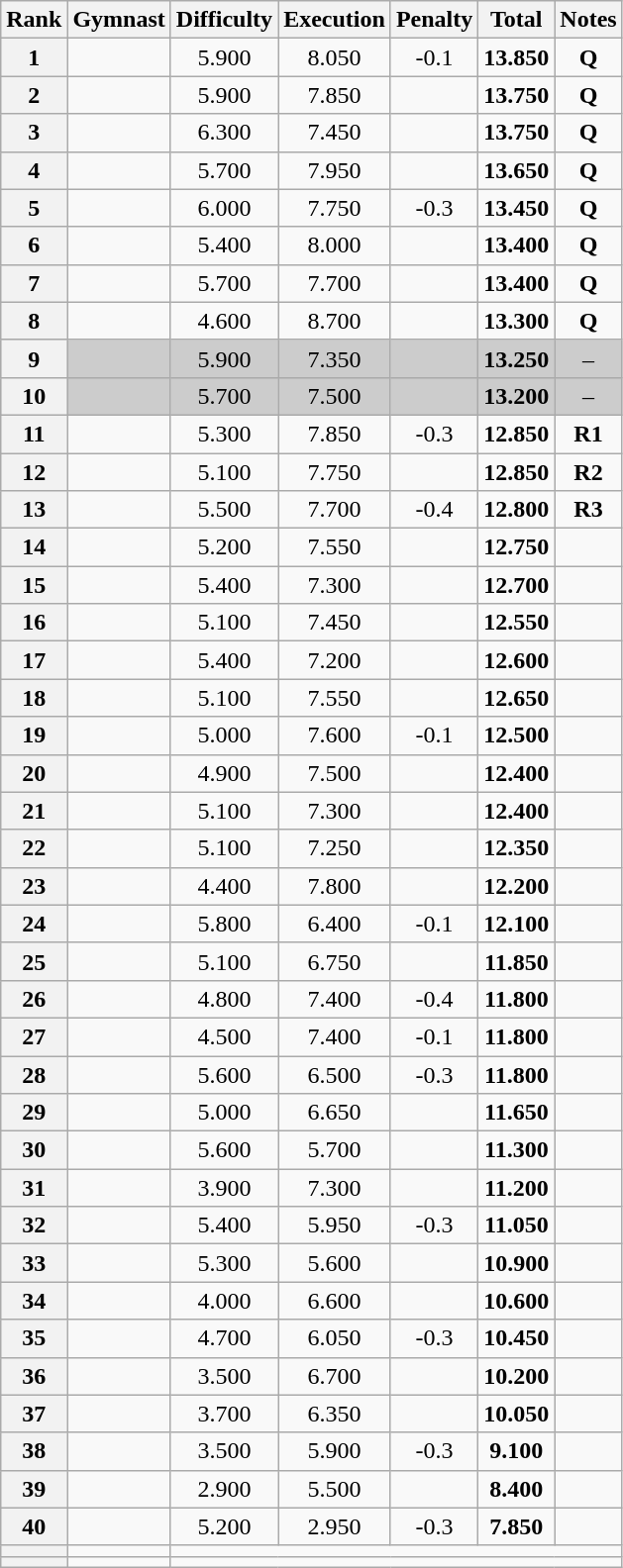<table class="wikitable sortable" style="text-align:center">
<tr>
<th>Rank</th>
<th>Gymnast</th>
<th>Difficulty</th>
<th>Execution</th>
<th>Penalty</th>
<th>Total</th>
<th>Notes</th>
</tr>
<tr>
<th scope=row>1</th>
<td align=left></td>
<td>5.900</td>
<td>8.050</td>
<td>-0.1</td>
<td><strong>13.850</strong></td>
<td><strong>Q</strong></td>
</tr>
<tr>
<th scope=row>2</th>
<td align=left></td>
<td>5.900</td>
<td>7.850</td>
<td></td>
<td><strong>13.750</strong></td>
<td><strong>Q</strong></td>
</tr>
<tr>
<th scope=row>3</th>
<td align=left></td>
<td>6.300</td>
<td>7.450</td>
<td></td>
<td><strong>13.750</strong></td>
<td><strong>Q</strong></td>
</tr>
<tr>
<th scope=row>4</th>
<td align=left></td>
<td>5.700</td>
<td>7.950</td>
<td></td>
<td><strong>13.650</strong></td>
<td><strong>Q</strong></td>
</tr>
<tr>
<th scope=row>5</th>
<td align=left></td>
<td>6.000</td>
<td>7.750</td>
<td>-0.3</td>
<td><strong>13.450 </strong></td>
<td><strong>Q</strong></td>
</tr>
<tr>
<th scope=row>6</th>
<td align=left></td>
<td>5.400</td>
<td>8.000</td>
<td></td>
<td><strong>13.400</strong></td>
<td><strong>Q</strong></td>
</tr>
<tr>
<th scope=row>7</th>
<td align=left></td>
<td>5.700</td>
<td>7.700</td>
<td></td>
<td><strong>13.400</strong></td>
<td><strong>Q</strong></td>
</tr>
<tr>
<th scope=row>8</th>
<td align=left></td>
<td>4.600</td>
<td>8.700</td>
<td></td>
<td><strong>13.300</strong></td>
<td><strong>Q</strong></td>
</tr>
<tr bgcolor="cccccc">
<th scope=row>9</th>
<td align=left></td>
<td>5.900</td>
<td>7.350</td>
<td></td>
<td><strong>13.250</strong></td>
<td>–</td>
</tr>
<tr bgcolor="cccccc">
<th scope=row>10</th>
<td align=left></td>
<td>5.700</td>
<td>7.500</td>
<td></td>
<td><strong>13.200</strong></td>
<td>–</td>
</tr>
<tr>
<th scope=row>11</th>
<td align=left></td>
<td>5.300</td>
<td>7.850</td>
<td>-0.3</td>
<td><strong>12.850</strong></td>
<td><strong>R1</strong></td>
</tr>
<tr>
<th scope=row>12</th>
<td align=left></td>
<td>5.100</td>
<td>7.750</td>
<td></td>
<td><strong>12.850</strong></td>
<td><strong>R2</strong></td>
</tr>
<tr>
<th scope=row>13</th>
<td align=left></td>
<td>5.500</td>
<td>7.700</td>
<td>-0.4</td>
<td><strong>12.800</strong></td>
<td><strong>R3</strong></td>
</tr>
<tr>
<th scope=row>14</th>
<td align=left></td>
<td>5.200</td>
<td>7.550</td>
<td></td>
<td><strong>12.750  </strong></td>
<td></td>
</tr>
<tr>
<th scope=row>15</th>
<td align=left></td>
<td>5.400</td>
<td>7.300</td>
<td></td>
<td><strong>12.700</strong></td>
<td></td>
</tr>
<tr>
<th scope=row>16</th>
<td align=left></td>
<td>5.100</td>
<td>7.450</td>
<td></td>
<td><strong>12.550</strong></td>
<td></td>
</tr>
<tr>
<th scope=row>17</th>
<td align=left></td>
<td>5.400</td>
<td>7.200</td>
<td></td>
<td><strong>12.600</strong></td>
<td></td>
</tr>
<tr>
<th scope=row>18</th>
<td align=left></td>
<td>5.100</td>
<td>7.550</td>
<td></td>
<td><strong>12.650</strong></td>
<td></td>
</tr>
<tr>
<th scope=row>19</th>
<td align=left></td>
<td>5.000</td>
<td>7.600</td>
<td>-0.1</td>
<td><strong>12.500</strong></td>
<td></td>
</tr>
<tr>
<th scope=row>20</th>
<td align=left></td>
<td>4.900</td>
<td>7.500</td>
<td></td>
<td><strong>12.400 </strong></td>
<td></td>
</tr>
<tr>
<th scope=row>21</th>
<td align=left></td>
<td>5.100</td>
<td>7.300</td>
<td></td>
<td><strong>12.400</strong></td>
<td></td>
</tr>
<tr>
<th scope=row>22</th>
<td align=left></td>
<td>5.100</td>
<td>7.250</td>
<td></td>
<td><strong>12.350</strong></td>
<td></td>
</tr>
<tr>
<th scope=row>23</th>
<td align=left></td>
<td>4.400</td>
<td>7.800</td>
<td></td>
<td><strong>12.200</strong></td>
<td></td>
</tr>
<tr>
<th scope=row>24</th>
<td align=left></td>
<td>5.800</td>
<td>6.400</td>
<td>-0.1</td>
<td><strong>12.100</strong></td>
<td></td>
</tr>
<tr>
<th scope=row>25</th>
<td align=left></td>
<td>5.100</td>
<td>6.750</td>
<td></td>
<td><strong>11.850</strong></td>
<td></td>
</tr>
<tr>
<th scope=row>26</th>
<td align=left></td>
<td>4.800</td>
<td>7.400</td>
<td>-0.4</td>
<td><strong>11.800</strong></td>
<td></td>
</tr>
<tr>
<th scope=row>27</th>
<td align=left></td>
<td>4.500</td>
<td>7.400</td>
<td>-0.1</td>
<td><strong>11.800</strong></td>
<td></td>
</tr>
<tr>
<th scope=row>28</th>
<td align=left></td>
<td>5.600</td>
<td>6.500</td>
<td>-0.3</td>
<td><strong>11.800</strong></td>
<td></td>
</tr>
<tr>
<th scope=row>29</th>
<td align=left></td>
<td>5.000</td>
<td>6.650</td>
<td></td>
<td><strong>11.650</strong></td>
<td></td>
</tr>
<tr>
<th scope=row>30</th>
<td align=left></td>
<td>5.600</td>
<td>5.700</td>
<td></td>
<td><strong>11.300</strong></td>
<td></td>
</tr>
<tr>
<th scope=row>31</th>
<td align=left></td>
<td>3.900</td>
<td>7.300</td>
<td></td>
<td><strong>11.200</strong></td>
<td></td>
</tr>
<tr>
<th scope=row>32</th>
<td align=left></td>
<td>5.400</td>
<td>5.950</td>
<td>-0.3</td>
<td><strong>11.050</strong></td>
<td></td>
</tr>
<tr>
<th scope=row>33</th>
<td align=left></td>
<td>5.300</td>
<td>5.600</td>
<td></td>
<td><strong>10.900</strong></td>
<td></td>
</tr>
<tr>
<th scope=row>34</th>
<td align=left></td>
<td>4.000</td>
<td>6.600</td>
<td></td>
<td><strong>10.600 </strong></td>
<td></td>
</tr>
<tr>
<th scope=row>35</th>
<td align=left></td>
<td>4.700</td>
<td>6.050</td>
<td>-0.3</td>
<td><strong>10.450</strong></td>
<td></td>
</tr>
<tr>
<th scope=row>36</th>
<td align=left></td>
<td>3.500</td>
<td>6.700</td>
<td></td>
<td><strong>10.200</strong></td>
<td></td>
</tr>
<tr>
<th scope=row>37</th>
<td align=left></td>
<td>3.700</td>
<td>6.350</td>
<td></td>
<td><strong>10.050</strong></td>
<td></td>
</tr>
<tr>
<th scope=row>38</th>
<td align=left></td>
<td>3.500</td>
<td>5.900</td>
<td>-0.3</td>
<td><strong>9.100</strong></td>
<td></td>
</tr>
<tr>
<th scope=row>39</th>
<td align=left></td>
<td>2.900</td>
<td>5.500</td>
<td></td>
<td><strong>8.400</strong></td>
<td></td>
</tr>
<tr>
<th scope=row>40</th>
<td align=left></td>
<td>5.200</td>
<td>2.950</td>
<td>-0.3</td>
<td><strong>7.850</strong></td>
<td></td>
</tr>
<tr>
<th scope=row></th>
<td align=left></td>
<td colspan=5></td>
</tr>
<tr>
<th scope=row></th>
<td align=left></td>
<td colspan=5></td>
</tr>
</table>
